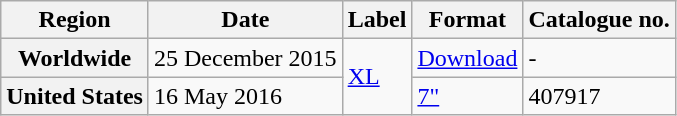<table class="wikitable plainrowheaders">
<tr>
<th scope="col">Region</th>
<th scope="col">Date</th>
<th scope="col">Label</th>
<th scope="col">Format</th>
<th scope="col">Catalogue no.</th>
</tr>
<tr>
<th scope="row">Worldwide</th>
<td>25 December 2015</td>
<td rowspan="2"><a href='#'>XL</a></td>
<td><a href='#'>Download</a></td>
<td>-</td>
</tr>
<tr>
<th scope="row">United States</th>
<td>16 May 2016</td>
<td><a href='#'>7"</a></td>
<td>407917</td>
</tr>
</table>
